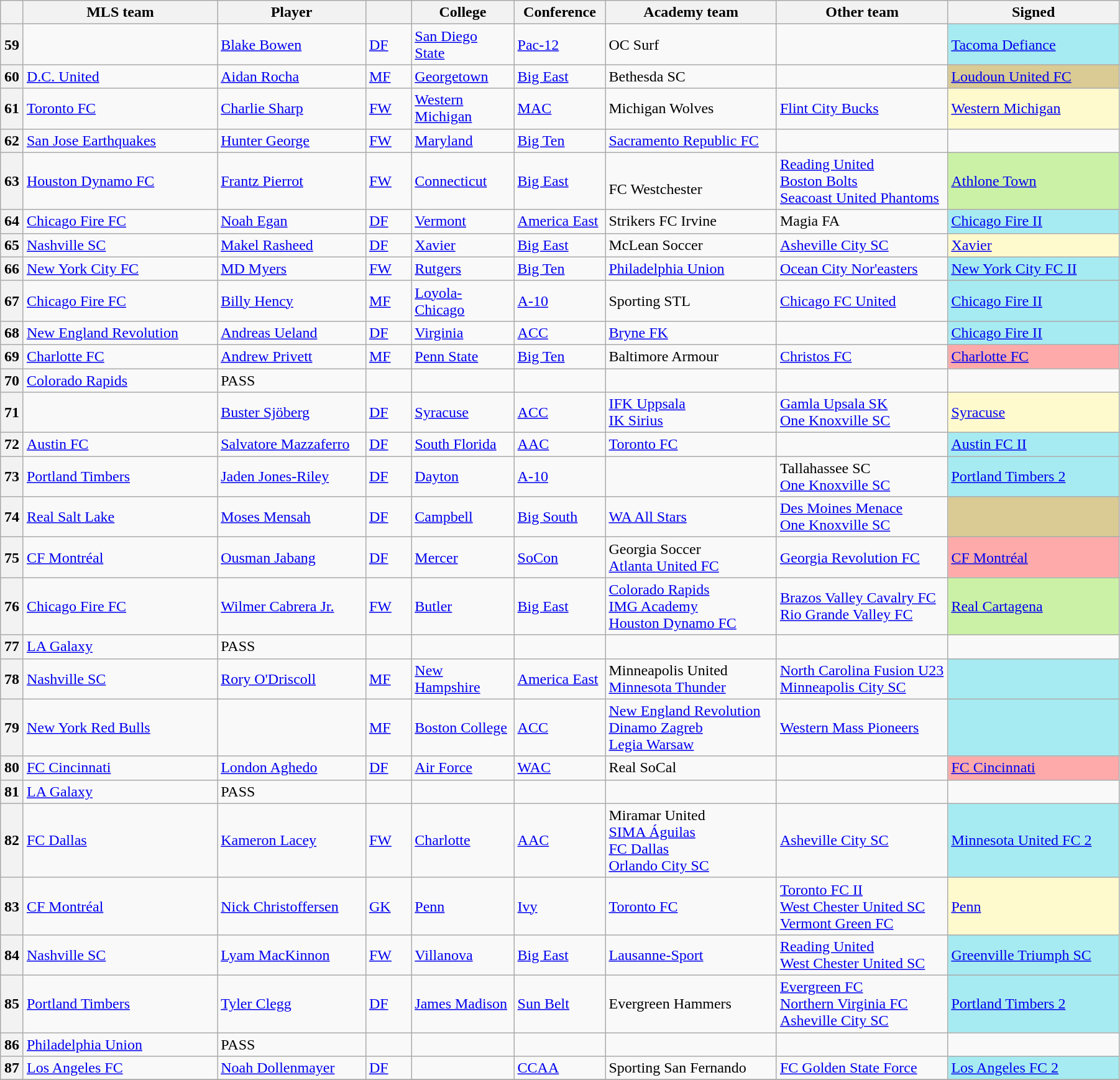<table class="wikitable sortable" style="width:95%">
<tr>
<th width=2%></th>
<th width=17%>MLS team</th>
<th width=13%>Player</th>
<th width=4%></th>
<th width="9%">College</th>
<th width=8%>Conference</th>
<th width="15%">Academy team</th>
<th width="15%">Other team</th>
<th width=15%>Signed</th>
</tr>
<tr>
<th>59</th>
<td></td>
<td> <a href='#'>Blake Bowen</a></td>
<td><a href='#'>DF</a></td>
<td><a href='#'>San Diego State</a></td>
<td><a href='#'>Pac-12</a></td>
<td>OC Surf</td>
<td></td>
<td style="background:#A6EBF1;"> <a href='#'>Tacoma Defiance</a></td>
</tr>
<tr>
<th>60</th>
<td><a href='#'>D.C. United</a></td>
<td> <a href='#'>Aidan Rocha</a></td>
<td><a href='#'>MF</a></td>
<td><a href='#'>Georgetown</a></td>
<td><a href='#'>Big East</a></td>
<td>Bethesda SC</td>
<td></td>
<td style="background:#DACB95;"> <a href='#'>Loudoun United FC</a></td>
</tr>
<tr>
<th>61</th>
<td><a href='#'>Toronto FC</a></td>
<td> <a href='#'>Charlie Sharp</a></td>
<td><a href='#'>FW</a></td>
<td><a href='#'>Western Michigan</a></td>
<td><a href='#'>MAC</a></td>
<td>Michigan Wolves</td>
<td><a href='#'>Flint City Bucks</a><br></td>
<td style="background:#FFFACD;"> <a href='#'>Western Michigan</a></td>
</tr>
<tr>
<th>62</th>
<td><a href='#'>San Jose Earthquakes</a></td>
<td> <a href='#'>Hunter George</a></td>
<td><a href='#'>FW</a></td>
<td><a href='#'>Maryland</a></td>
<td><a href='#'>Big Ten</a></td>
<td><a href='#'>Sacramento Republic FC</a></td>
<td></td>
<td></td>
</tr>
<tr>
<th>63</th>
<td><a href='#'>Houston Dynamo FC</a></td>
<td> <a href='#'>Frantz Pierrot</a></td>
<td><a href='#'>FW</a></td>
<td><a href='#'>Connecticut</a></td>
<td><a href='#'>Big East</a></td>
<td><br>FC Westchester</td>
<td><a href='#'>Reading United</a><br><a href='#'>Boston Bolts</a><br><a href='#'>Seacoast United Phantoms</a></td>
<td style="background:#CBF1A6;"> <a href='#'>Athlone Town</a></td>
</tr>
<tr>
<th>64</th>
<td><a href='#'>Chicago Fire FC</a></td>
<td> <a href='#'>Noah Egan</a></td>
<td><a href='#'>DF</a></td>
<td><a href='#'>Vermont</a></td>
<td><a href='#'>America East</a></td>
<td>Strikers FC Irvine</td>
<td>Magia FA</td>
<td style="background:#A6EBF1;"> <a href='#'>Chicago Fire II</a></td>
</tr>
<tr>
<th>65</th>
<td><a href='#'>Nashville SC</a></td>
<td> <a href='#'>Makel Rasheed</a></td>
<td><a href='#'>DF</a></td>
<td><a href='#'>Xavier</a></td>
<td><a href='#'>Big East</a></td>
<td>McLean Soccer</td>
<td><a href='#'>Asheville City SC</a></td>
<td style="background:#FFFACD;"> <a href='#'>Xavier</a></td>
</tr>
<tr>
<th>66</th>
<td><a href='#'>New York City FC</a></td>
<td> <a href='#'>MD Myers</a></td>
<td><a href='#'>FW</a></td>
<td><a href='#'>Rutgers</a></td>
<td><a href='#'>Big Ten</a></td>
<td><a href='#'>Philadelphia Union</a></td>
<td><a href='#'>Ocean City Nor'easters</a></td>
<td style="background:#A6EBF1;"> <a href='#'>New York City FC II</a></td>
</tr>
<tr>
<th>67</th>
<td><a href='#'>Chicago Fire FC</a></td>
<td> <a href='#'>Billy Hency</a></td>
<td><a href='#'>MF</a></td>
<td><a href='#'>Loyola-Chicago</a></td>
<td><a href='#'>A-10</a></td>
<td>Sporting STL</td>
<td><a href='#'>Chicago FC United</a></td>
<td style="background:#A6EBF1;"> <a href='#'>Chicago Fire II</a></td>
</tr>
<tr>
<th>68</th>
<td><a href='#'>New England Revolution</a></td>
<td> <a href='#'>Andreas Ueland</a></td>
<td><a href='#'>DF</a></td>
<td><a href='#'>Virginia</a></td>
<td><a href='#'>ACC</a></td>
<td><a href='#'>Bryne FK</a></td>
<td></td>
<td style="background:#A6EBF1;"> <a href='#'>Chicago Fire II</a></td>
</tr>
<tr>
<th>69</th>
<td><a href='#'>Charlotte FC</a></td>
<td> <a href='#'>Andrew Privett</a></td>
<td><a href='#'>MF</a></td>
<td><a href='#'>Penn State</a></td>
<td><a href='#'>Big Ten</a></td>
<td>Baltimore Armour</td>
<td><a href='#'>Christos FC</a></td>
<td style="background:#FEAAAA;"> <a href='#'>Charlotte FC</a></td>
</tr>
<tr>
<th>70</th>
<td><a href='#'>Colorado Rapids</a></td>
<td>PASS</td>
<td></td>
<td></td>
<td></td>
<td></td>
<td></td>
<td></td>
</tr>
<tr>
<th>71</th>
<td></td>
<td> <a href='#'>Buster Sjöberg</a></td>
<td><a href='#'>DF</a></td>
<td><a href='#'>Syracuse</a></td>
<td><a href='#'>ACC</a></td>
<td><a href='#'>IFK Uppsala</a><br><a href='#'>IK Sirius</a></td>
<td><a href='#'>Gamla Upsala SK</a><br><a href='#'>One Knoxville SC</a></td>
<td style="background:#FFFACD;"> <a href='#'>Syracuse</a></td>
</tr>
<tr>
<th>72</th>
<td><a href='#'>Austin FC</a></td>
<td> <a href='#'>Salvatore Mazzaferro</a></td>
<td><a href='#'>DF</a></td>
<td><a href='#'>South Florida</a></td>
<td><a href='#'>AAC</a></td>
<td><a href='#'>Toronto FC</a></td>
<td></td>
<td style="background:#A6EBF1;"> <a href='#'>Austin FC II</a></td>
</tr>
<tr>
<th>73</th>
<td><a href='#'>Portland Timbers</a></td>
<td> <a href='#'>Jaden Jones-Riley</a></td>
<td><a href='#'>DF</a></td>
<td><a href='#'>Dayton</a></td>
<td><a href='#'>A-10</a></td>
<td></td>
<td>Tallahassee SC<br><a href='#'>One Knoxville SC</a></td>
<td style="background:#A6EBF1;"> <a href='#'>Portland Timbers 2</a></td>
</tr>
<tr>
<th>74</th>
<td><a href='#'>Real Salt Lake</a></td>
<td> <a href='#'>Moses Mensah</a></td>
<td><a href='#'>DF</a></td>
<td><a href='#'>Campbell</a></td>
<td><a href='#'>Big South</a></td>
<td><a href='#'>WA All Stars</a></td>
<td><a href='#'>Des Moines Menace</a><br><a href='#'>One Knoxville SC</a></td>
<td style="background:#DACB95;"></td>
</tr>
<tr>
<th>75</th>
<td><a href='#'>CF Montréal</a></td>
<td> <a href='#'>Ousman Jabang</a></td>
<td><a href='#'>DF</a></td>
<td><a href='#'>Mercer</a></td>
<td><a href='#'>SoCon</a></td>
<td>Georgia Soccer<br><a href='#'>Atlanta United FC</a></td>
<td><a href='#'>Georgia Revolution FC</a></td>
<td style="background:#FEAAAA;"> <a href='#'>CF Montréal</a></td>
</tr>
<tr>
<th>76</th>
<td><a href='#'>Chicago Fire FC</a></td>
<td> <a href='#'>Wilmer Cabrera Jr.</a></td>
<td><a href='#'>FW</a></td>
<td><a href='#'>Butler</a></td>
<td><a href='#'>Big East</a></td>
<td><a href='#'>Colorado Rapids</a><br><a href='#'>IMG Academy</a><br><a href='#'>Houston Dynamo FC</a></td>
<td><a href='#'>Brazos Valley Cavalry FC</a><br><a href='#'>Rio Grande Valley FC</a></td>
<td style="background:#CBF1A6;"> <a href='#'>Real Cartagena</a></td>
</tr>
<tr>
<th>77</th>
<td><a href='#'>LA Galaxy</a></td>
<td>PASS</td>
<td></td>
<td></td>
<td></td>
<td></td>
<td></td>
<td></td>
</tr>
<tr>
<th>78</th>
<td><a href='#'>Nashville SC</a></td>
<td> <a href='#'>Rory O'Driscoll</a></td>
<td><a href='#'>MF</a></td>
<td><a href='#'>New Hampshire</a></td>
<td><a href='#'>America East</a></td>
<td>Minneapolis United<br><a href='#'>Minnesota Thunder</a></td>
<td><a href='#'>North Carolina Fusion U23</a><br><a href='#'>Minneapolis City SC</a></td>
<td style="background:#A6EBF1;"></td>
</tr>
<tr>
<th>79</th>
<td><a href='#'>New York Red Bulls</a></td>
<td></td>
<td><a href='#'>MF</a></td>
<td><a href='#'>Boston College</a></td>
<td><a href='#'>ACC</a></td>
<td><a href='#'>New England Revolution</a><br><a href='#'>Dinamo Zagreb</a><br><a href='#'>Legia Warsaw</a></td>
<td><a href='#'>Western Mass Pioneers</a></td>
<td style="background:#A6EBF1;"></td>
</tr>
<tr>
<th>80</th>
<td><a href='#'>FC Cincinnati</a></td>
<td> <a href='#'>London Aghedo</a></td>
<td><a href='#'>DF</a></td>
<td><a href='#'>Air Force</a></td>
<td><a href='#'>WAC</a></td>
<td>Real SoCal</td>
<td></td>
<td style="background:#FEAAAA;"> <a href='#'>FC Cincinnati</a></td>
</tr>
<tr>
<th>81</th>
<td><a href='#'>LA Galaxy</a></td>
<td>PASS</td>
<td></td>
<td></td>
<td></td>
<td></td>
<td></td>
<td></td>
</tr>
<tr>
<th>82</th>
<td><a href='#'>FC Dallas</a></td>
<td> <a href='#'>Kameron Lacey</a></td>
<td><a href='#'>FW</a></td>
<td><a href='#'>Charlotte</a></td>
<td><a href='#'>AAC</a></td>
<td>Miramar United<br><a href='#'>SIMA Águilas</a><br><a href='#'>FC Dallas</a><br><a href='#'>Orlando City SC</a></td>
<td><a href='#'>Asheville City SC</a></td>
<td style="background:#A6EBF1;"> <a href='#'>Minnesota United FC 2</a></td>
</tr>
<tr>
<th>83</th>
<td><a href='#'>CF Montréal</a></td>
<td> <a href='#'>Nick Christoffersen</a></td>
<td><a href='#'>GK</a></td>
<td><a href='#'>Penn</a></td>
<td><a href='#'>Ivy</a></td>
<td><a href='#'>Toronto FC</a></td>
<td><a href='#'>Toronto FC II</a><br><a href='#'>West Chester United SC</a><br><a href='#'>Vermont Green FC</a></td>
<td style="background:#FFFACD;"> <a href='#'>Penn</a></td>
</tr>
<tr>
<th>84</th>
<td><a href='#'>Nashville SC</a></td>
<td> <a href='#'>Lyam MacKinnon</a></td>
<td><a href='#'>FW</a></td>
<td><a href='#'>Villanova</a></td>
<td><a href='#'>Big East</a></td>
<td><a href='#'>Lausanne-Sport</a></td>
<td><a href='#'>Reading United</a><br><a href='#'>West Chester United SC</a></td>
<td style="background:#A6EBF1;"> <a href='#'>Greenville Triumph SC</a></td>
</tr>
<tr>
<th>85</th>
<td><a href='#'>Portland Timbers</a></td>
<td> <a href='#'>Tyler Clegg</a></td>
<td><a href='#'>DF</a></td>
<td><a href='#'>James Madison</a></td>
<td><a href='#'>Sun Belt</a></td>
<td>Evergreen Hammers</td>
<td><a href='#'>Evergreen FC</a><br><a href='#'>Northern Virginia FC</a><br><a href='#'>Asheville City SC</a></td>
<td style="background:#A6EBF1;"> <a href='#'>Portland Timbers 2</a></td>
</tr>
<tr>
<th>86</th>
<td><a href='#'>Philadelphia Union</a></td>
<td>PASS</td>
<td></td>
<td></td>
<td></td>
<td></td>
<td></td>
<td></td>
</tr>
<tr>
<th>87</th>
<td><a href='#'>Los Angeles FC</a></td>
<td> <a href='#'>Noah Dollenmayer</a></td>
<td><a href='#'>DF</a></td>
<td></td>
<td><a href='#'>CCAA</a></td>
<td>Sporting San Fernando</td>
<td><a href='#'>FC Golden State Force</a></td>
<td style="background:#A6EBF1;"> <a href='#'>Los Angeles FC 2</a></td>
</tr>
<tr>
</tr>
</table>
